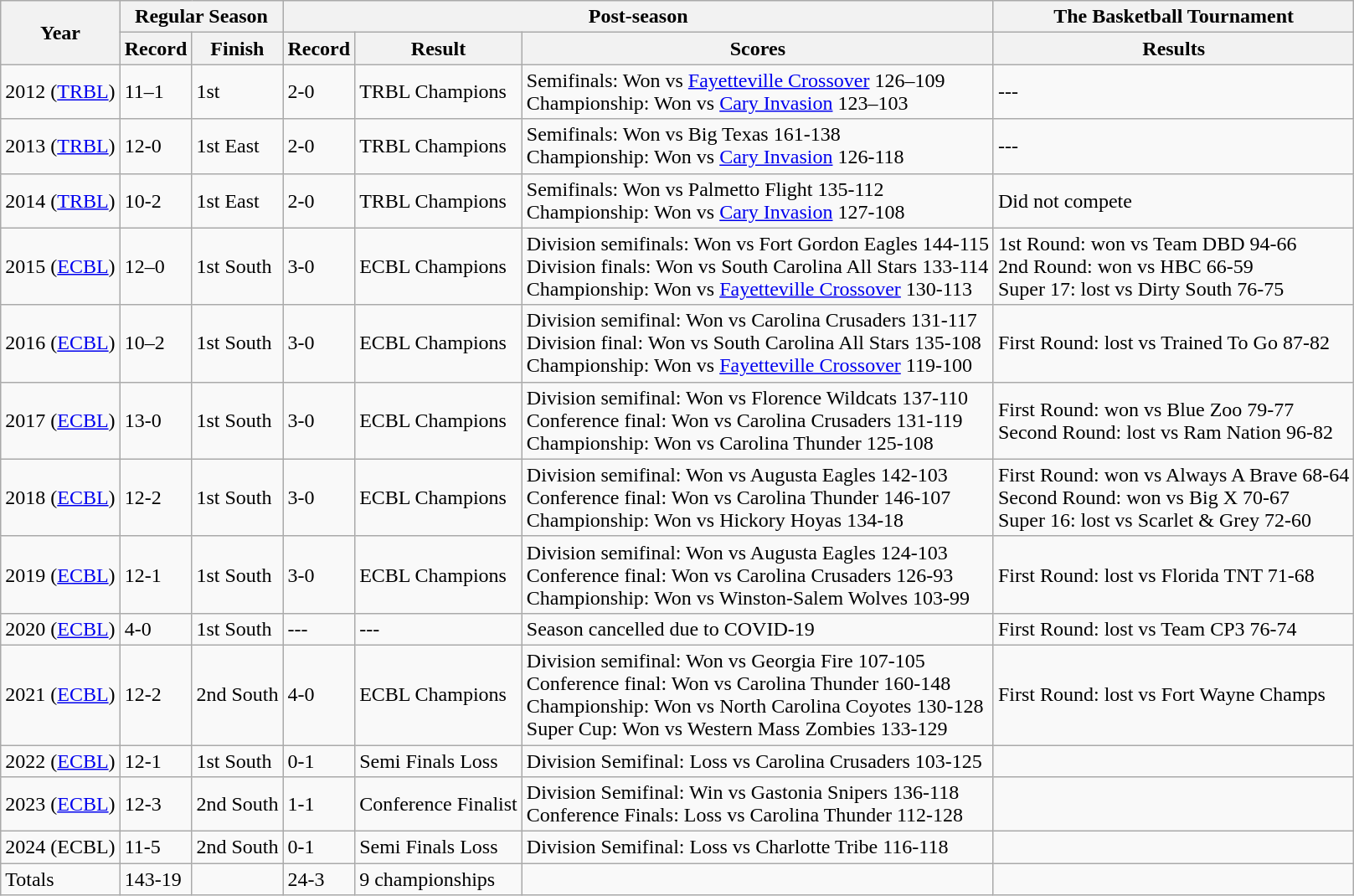<table class="wikitable">
<tr>
<th rowspan="2">Year</th>
<th colspan="2">Regular Season</th>
<th colspan="3">Post-season</th>
<th>The Basketball Tournament</th>
</tr>
<tr>
<th>Record</th>
<th>Finish</th>
<th>Record</th>
<th>Result</th>
<th>Scores</th>
<th>Results</th>
</tr>
<tr>
<td>2012 (<a href='#'>TRBL</a>)</td>
<td>11–1</td>
<td>1st</td>
<td>2-0</td>
<td>TRBL Champions</td>
<td>Semifinals: Won vs <a href='#'>Fayetteville Crossover</a> 126–109 <br>Championship: Won vs <a href='#'>Cary Invasion</a> 123–103</td>
<td>---</td>
</tr>
<tr>
<td>2013 (<a href='#'>TRBL</a>)</td>
<td>12-0</td>
<td>1st East</td>
<td>2-0</td>
<td>TRBL Champions</td>
<td>Semifinals: Won vs Big Texas 161-138 <br>Championship: Won vs <a href='#'>Cary Invasion</a> 126-118 </td>
<td>---</td>
</tr>
<tr>
<td>2014 (<a href='#'>TRBL</a>)</td>
<td>10-2</td>
<td>1st East</td>
<td>2-0</td>
<td>TRBL Champions</td>
<td>Semifinals: Won vs Palmetto Flight 135-112 <br>Championship: Won vs <a href='#'>Cary Invasion</a> 127-108 </td>
<td>Did not compete</td>
</tr>
<tr>
<td>2015 (<a href='#'>ECBL</a>)</td>
<td>12–0</td>
<td>1st South</td>
<td>3-0</td>
<td>ECBL Champions</td>
<td>Division semifinals: Won vs Fort Gordon Eagles 144-115 <br>Division finals: Won vs South Carolina All Stars 133-114 <br>Championship: Won vs <a href='#'>Fayetteville Crossover</a> 130-113</td>
<td>1st Round: won vs Team DBD 94-66<br>2nd Round: won vs HBC 66-59<br>Super 17: lost vs Dirty South 76-75</td>
</tr>
<tr>
<td>2016 (<a href='#'>ECBL</a>)</td>
<td>10–2</td>
<td>1st South</td>
<td>3-0</td>
<td>ECBL Champions</td>
<td>Division semifinal: Won vs Carolina Crusaders 131-117 <br>Division final: Won vs South Carolina All Stars 135-108 <br>Championship: Won vs <a href='#'>Fayetteville Crossover</a> 119-100</td>
<td>First Round: lost vs Trained To Go 87-82</td>
</tr>
<tr>
<td>2017 (<a href='#'>ECBL</a>)</td>
<td>13-0</td>
<td>1st South</td>
<td>3-0</td>
<td>ECBL Champions</td>
<td>Division semifinal: Won vs Florence Wildcats 137-110<br>Conference final: Won vs Carolina Crusaders 131-119<br>Championship: Won vs Carolina Thunder 125-108</td>
<td>First Round: won vs Blue Zoo 79-77<br>Second Round: lost vs Ram Nation 96-82</td>
</tr>
<tr>
<td>2018 (<a href='#'>ECBL</a>)</td>
<td>12-2</td>
<td>1st South</td>
<td>3-0</td>
<td>ECBL Champions</td>
<td>Division semifinal: Won vs Augusta Eagles 142-103<br>Conference final: Won vs Carolina Thunder 146-107<br>Championship: Won vs Hickory Hoyas 134-18</td>
<td>First Round: won vs Always A Brave 68-64<br>Second Round: won vs Big X 70-67<br>Super 16: lost vs Scarlet & Grey 72-60</td>
</tr>
<tr>
<td>2019 (<a href='#'>ECBL</a>)</td>
<td>12-1</td>
<td>1st South</td>
<td>3-0</td>
<td>ECBL Champions</td>
<td>Division semifinal: Won vs Augusta Eagles 124-103<br>Conference final: Won vs Carolina Crusaders 126-93<br>Championship: Won vs Winston-Salem Wolves 103-99</td>
<td>First Round: lost vs Florida TNT 71-68</td>
</tr>
<tr>
<td>2020 (<a href='#'>ECBL</a>)</td>
<td>4-0</td>
<td>1st South</td>
<td>---</td>
<td>---</td>
<td>Season cancelled due to COVID-19</td>
<td>First Round: lost vs Team CP3 76-74</td>
</tr>
<tr>
<td>2021 (<a href='#'>ECBL</a>)</td>
<td>12-2</td>
<td>2nd South</td>
<td>4-0</td>
<td>ECBL Champions</td>
<td>Division semifinal: Won vs Georgia Fire 107-105<br>Conference final: Won vs Carolina Thunder 160-148<br>Championship: Won vs North Carolina Coyotes 130-128<br>Super Cup: Won vs Western Mass Zombies 133-129</td>
<td>First Round: lost vs Fort Wayne Champs</td>
</tr>
<tr>
<td>2022 (<a href='#'>ECBL</a>)</td>
<td>12-1</td>
<td>1st South</td>
<td>0-1</td>
<td>Semi Finals Loss</td>
<td>Division Semifinal: Loss vs Carolina Crusaders 103-125</td>
</tr>
<tr>
<td>2023 (<a href='#'>ECBL</a>)</td>
<td>12-3</td>
<td>2nd South</td>
<td>1-1</td>
<td>Conference Finalist</td>
<td>Division Semifinal: Win vs Gastonia Snipers 136-118<br>Conference Finals: Loss vs Carolina Thunder 112-128</td>
<td></td>
</tr>
<tr>
<td>2024 (ECBL)</td>
<td>11-5</td>
<td>2nd South</td>
<td>0-1</td>
<td>Semi Finals Loss</td>
<td>Division Semifinal: Loss vs Charlotte Tribe 116-118</td>
<td></td>
</tr>
<tr>
<td>Totals</td>
<td>143-19</td>
<td></td>
<td>24-3</td>
<td>9 championships</td>
<td></td>
<td></td>
</tr>
</table>
